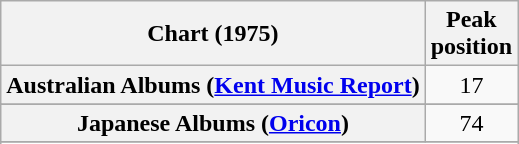<table class="wikitable sortable plainrowheaders" style="text-align:center">
<tr>
<th>Chart (1975)</th>
<th>Peak<br>position</th>
</tr>
<tr>
<th scope="row">Australian Albums (<a href='#'>Kent Music Report</a>)</th>
<td>17</td>
</tr>
<tr>
</tr>
<tr>
<th scope="row">Japanese Albums (<a href='#'>Oricon</a>)</th>
<td>74</td>
</tr>
<tr>
</tr>
<tr>
</tr>
</table>
